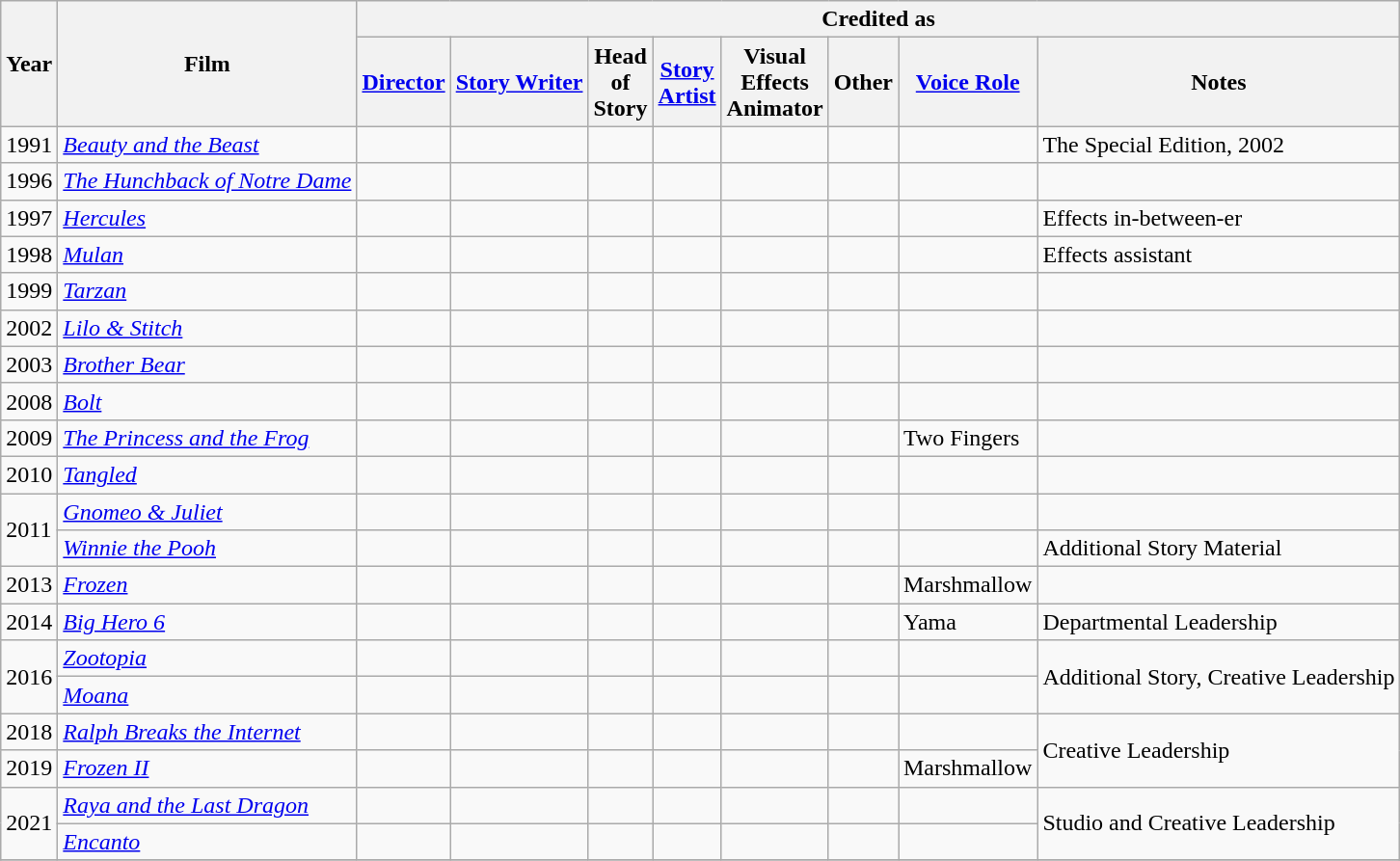<table class="wikitable">
<tr>
<th rowspan="2">Year</th>
<th rowspan="2">Film</th>
<th colspan="8">Credited as</th>
</tr>
<tr>
<th><a href='#'>Director</a></th>
<th><a href='#'>Story Writer</a></th>
<th>Head<br>of<br>Story</th>
<th><a href='#'>Story<br>Artist</a></th>
<th>Visual<br>Effects<br>Animator</th>
<th>Other</th>
<th><a href='#'>Voice Role</a></th>
<th>Notes</th>
</tr>
<tr>
<td>1991</td>
<td><em><a href='#'>Beauty and the Beast</a></em></td>
<td></td>
<td></td>
<td></td>
<td></td>
<td></td>
<td></td>
<td></td>
<td>The Special Edition, 2002</td>
</tr>
<tr>
<td>1996</td>
<td><em><a href='#'>The Hunchback of Notre Dame</a></em></td>
<td></td>
<td></td>
<td></td>
<td></td>
<td></td>
<td></td>
<td></td>
<td></td>
</tr>
<tr>
<td>1997</td>
<td><em><a href='#'>Hercules</a></em></td>
<td></td>
<td></td>
<td></td>
<td></td>
<td></td>
<td></td>
<td></td>
<td>Effects in-between-er</td>
</tr>
<tr>
<td>1998</td>
<td><em><a href='#'>Mulan</a></em></td>
<td></td>
<td></td>
<td></td>
<td></td>
<td></td>
<td></td>
<td></td>
<td>Effects assistant</td>
</tr>
<tr>
<td>1999</td>
<td><em><a href='#'>Tarzan</a></em></td>
<td></td>
<td></td>
<td></td>
<td></td>
<td></td>
<td></td>
<td></td>
<td></td>
</tr>
<tr>
<td>2002</td>
<td><em><a href='#'>Lilo & Stitch</a></em></td>
<td></td>
<td></td>
<td></td>
<td></td>
<td></td>
<td></td>
<td></td>
<td></td>
</tr>
<tr>
<td>2003</td>
<td><em><a href='#'>Brother Bear</a></em></td>
<td></td>
<td></td>
<td></td>
<td></td>
<td></td>
<td></td>
<td></td>
<td></td>
</tr>
<tr>
<td>2008</td>
<td><em><a href='#'>Bolt</a></em></td>
<td></td>
<td></td>
<td></td>
<td></td>
<td></td>
<td></td>
<td></td>
<td></td>
</tr>
<tr>
<td>2009</td>
<td><em><a href='#'>The Princess and the Frog</a></em></td>
<td></td>
<td></td>
<td></td>
<td></td>
<td></td>
<td></td>
<td>Two Fingers</td>
<td></td>
</tr>
<tr>
<td>2010</td>
<td><em><a href='#'>Tangled</a></em></td>
<td></td>
<td></td>
<td></td>
<td></td>
<td></td>
<td></td>
<td></td>
<td></td>
</tr>
<tr>
<td rowspan=2>2011</td>
<td><em><a href='#'>Gnomeo & Juliet</a></em></td>
<td></td>
<td></td>
<td></td>
<td></td>
<td></td>
<td></td>
<td></td>
<td></td>
</tr>
<tr>
<td><em><a href='#'>Winnie the Pooh</a></em></td>
<td></td>
<td></td>
<td></td>
<td></td>
<td></td>
<td></td>
<td></td>
<td>Additional Story Material</td>
</tr>
<tr>
<td>2013</td>
<td><em><a href='#'>Frozen</a></em></td>
<td></td>
<td></td>
<td></td>
<td></td>
<td></td>
<td></td>
<td>Marshmallow</td>
<td></td>
</tr>
<tr>
<td>2014</td>
<td><em><a href='#'>Big Hero 6</a></em></td>
<td></td>
<td></td>
<td></td>
<td></td>
<td></td>
<td></td>
<td>Yama</td>
<td>Departmental Leadership</td>
</tr>
<tr>
<td rowspan=2>2016</td>
<td><em><a href='#'>Zootopia</a></em></td>
<td></td>
<td></td>
<td></td>
<td></td>
<td></td>
<td></td>
<td></td>
<td rowspan=2>Additional Story, Creative Leadership</td>
</tr>
<tr>
<td><em><a href='#'>Moana</a></em></td>
<td></td>
<td></td>
<td></td>
<td></td>
<td></td>
<td></td>
<td></td>
</tr>
<tr>
<td>2018</td>
<td><em><a href='#'>Ralph Breaks the Internet</a></em></td>
<td></td>
<td></td>
<td></td>
<td></td>
<td></td>
<td></td>
<td></td>
<td rowspan=2>Creative Leadership</td>
</tr>
<tr>
<td>2019</td>
<td><em><a href='#'>Frozen II</a></em></td>
<td></td>
<td></td>
<td></td>
<td></td>
<td></td>
<td></td>
<td>Marshmallow</td>
</tr>
<tr>
<td rowspan=2>2021</td>
<td><em><a href='#'>Raya and the Last Dragon</a></em></td>
<td></td>
<td></td>
<td></td>
<td></td>
<td></td>
<td></td>
<td></td>
<td rowspan=2>Studio and Creative Leadership</td>
</tr>
<tr>
<td><em><a href='#'>Encanto</a></em></td>
<td></td>
<td></td>
<td></td>
<td></td>
<td></td>
<td></td>
<td></td>
</tr>
<tr>
</tr>
</table>
